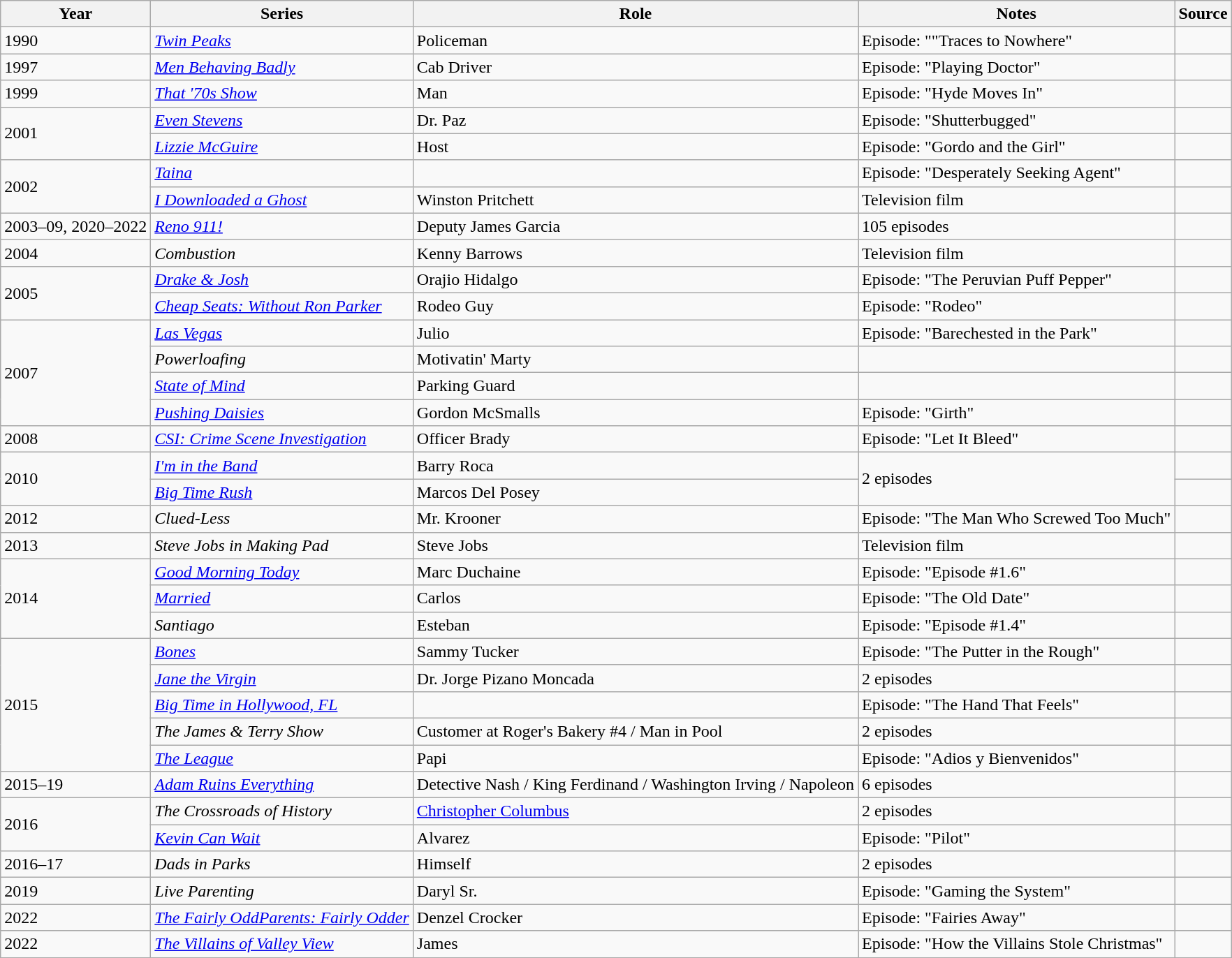<table class="wikitable sortable plainrowheaders">
<tr>
<th>Year</th>
<th>Series</th>
<th>Role</th>
<th class="unsortable">Notes</th>
<th class="unsortable">Source</th>
</tr>
<tr>
<td>1990</td>
<td><em><a href='#'>Twin Peaks</a></em></td>
<td>Policeman</td>
<td>Episode: ""Traces to Nowhere"</td>
<td></td>
</tr>
<tr>
<td>1997</td>
<td><em><a href='#'>Men Behaving Badly</a></em></td>
<td>Cab Driver</td>
<td>Episode: "Playing Doctor"</td>
<td></td>
</tr>
<tr>
<td>1999</td>
<td><em><a href='#'>That '70s Show</a></em></td>
<td>Man</td>
<td>Episode: "Hyde Moves In"</td>
<td></td>
</tr>
<tr>
<td rowspan="2">2001</td>
<td><em><a href='#'>Even Stevens</a></em></td>
<td>Dr. Paz</td>
<td>Episode: "Shutterbugged"</td>
<td></td>
</tr>
<tr>
<td><em><a href='#'>Lizzie McGuire</a></em></td>
<td>Host</td>
<td>Episode: "Gordo and the Girl"</td>
<td></td>
</tr>
<tr>
<td rowspan="2">2002</td>
<td><em><a href='#'>Taina</a></em></td>
<td></td>
<td>Episode: "Desperately Seeking Agent"</td>
<td></td>
</tr>
<tr>
<td><em><a href='#'>I Downloaded a Ghost</a></em></td>
<td>Winston Pritchett</td>
<td>Television film</td>
<td></td>
</tr>
<tr>
<td>2003–09, 2020–2022</td>
<td><em><a href='#'>Reno 911!</a></em></td>
<td>Deputy James Garcia</td>
<td>105 episodes</td>
<td></td>
</tr>
<tr>
<td>2004</td>
<td><em>Combustion</em></td>
<td>Kenny Barrows</td>
<td>Television film</td>
<td></td>
</tr>
<tr>
<td rowspan="2">2005</td>
<td><em><a href='#'>Drake & Josh</a></em></td>
<td>Orajio Hidalgo</td>
<td>Episode: "The Peruvian Puff Pepper"</td>
<td></td>
</tr>
<tr>
<td><em><a href='#'>Cheap Seats: Without Ron Parker</a></em></td>
<td>Rodeo Guy</td>
<td>Episode: "Rodeo"</td>
<td></td>
</tr>
<tr>
<td rowspan="4">2007</td>
<td><em><a href='#'>Las Vegas</a></em></td>
<td>Julio</td>
<td>Episode: "Barechested in the Park"</td>
<td></td>
</tr>
<tr>
<td><em>Powerloafing</em></td>
<td>Motivatin' Marty</td>
<td></td>
<td></td>
</tr>
<tr>
<td><em><a href='#'>State of Mind</a></em></td>
<td>Parking Guard</td>
<td></td>
<td></td>
</tr>
<tr>
<td><em><a href='#'>Pushing Daisies</a></em></td>
<td>Gordon McSmalls</td>
<td>Episode: "Girth"</td>
<td></td>
</tr>
<tr>
<td>2008</td>
<td><em><a href='#'>CSI: Crime Scene Investigation</a></em></td>
<td>Officer Brady</td>
<td>Episode: "Let It Bleed"</td>
<td></td>
</tr>
<tr>
<td rowspan="2">2010</td>
<td><em><a href='#'>I'm in the Band</a></em></td>
<td>Barry Roca</td>
<td rowspan="2">2 episodes</td>
<td></td>
</tr>
<tr>
<td><em><a href='#'>Big Time Rush</a></em></td>
<td>Marcos Del Posey</td>
<td></td>
</tr>
<tr>
<td>2012</td>
<td><em>Clued-Less</em></td>
<td>Mr. Krooner</td>
<td>Episode: "The Man Who Screwed Too Much"</td>
<td></td>
</tr>
<tr>
<td>2013</td>
<td><em>Steve Jobs in Making Pad</em></td>
<td>Steve Jobs</td>
<td>Television film</td>
<td></td>
</tr>
<tr>
<td rowspan="3">2014</td>
<td><em><a href='#'>Good Morning Today</a></em></td>
<td>Marc Duchaine</td>
<td>Episode: "Episode #1.6"</td>
<td></td>
</tr>
<tr>
<td><em><a href='#'>Married</a></em></td>
<td>Carlos</td>
<td>Episode: "The Old Date"</td>
<td></td>
</tr>
<tr>
<td><em>Santiago</em></td>
<td>Esteban</td>
<td>Episode: "Episode #1.4"</td>
<td></td>
</tr>
<tr>
<td rowspan="5">2015</td>
<td><em><a href='#'>Bones</a></em></td>
<td>Sammy Tucker</td>
<td>Episode: "The Putter in the Rough"</td>
<td></td>
</tr>
<tr>
<td><em><a href='#'>Jane the Virgin</a></em></td>
<td>Dr. Jorge Pizano Moncada</td>
<td>2 episodes</td>
<td></td>
</tr>
<tr>
<td><em><a href='#'>Big Time in Hollywood, FL</a></em></td>
<td></td>
<td>Episode: "The Hand That Feels"</td>
<td></td>
</tr>
<tr>
<td><em>The James & Terry Show</em></td>
<td>Customer at Roger's Bakery #4 / Man in Pool</td>
<td>2 episodes</td>
<td></td>
</tr>
<tr>
<td><em><a href='#'>The League</a></em></td>
<td>Papi</td>
<td>Episode: "Adios y Bienvenidos"</td>
<td></td>
</tr>
<tr>
<td>2015–19</td>
<td><em><a href='#'>Adam Ruins Everything</a></em></td>
<td>Detective Nash / King Ferdinand / Washington Irving / Napoleon</td>
<td>6 episodes</td>
<td></td>
</tr>
<tr>
<td rowspan="2">2016</td>
<td><em>The Crossroads of History</em></td>
<td><a href='#'>Christopher Columbus</a></td>
<td>2 episodes</td>
<td></td>
</tr>
<tr>
<td><em><a href='#'>Kevin Can Wait</a></em></td>
<td>Alvarez</td>
<td>Episode: "Pilot"</td>
<td></td>
</tr>
<tr>
<td>2016–17</td>
<td><em>Dads in Parks</em></td>
<td>Himself</td>
<td>2 episodes</td>
<td></td>
</tr>
<tr>
<td>2019</td>
<td><em>Live Parenting</em></td>
<td>Daryl Sr.</td>
<td>Episode: "Gaming the System"</td>
<td></td>
</tr>
<tr>
<td>2022</td>
<td><em><a href='#'>The Fairly OddParents: Fairly Odder</a></em></td>
<td>Denzel Crocker</td>
<td>Episode: "Fairies Away"</td>
<td></td>
</tr>
<tr>
<td>2022</td>
<td><em><a href='#'>The Villains of Valley View</a></em></td>
<td>James</td>
<td>Episode: "How the Villains Stole Christmas"</td>
</tr>
</table>
